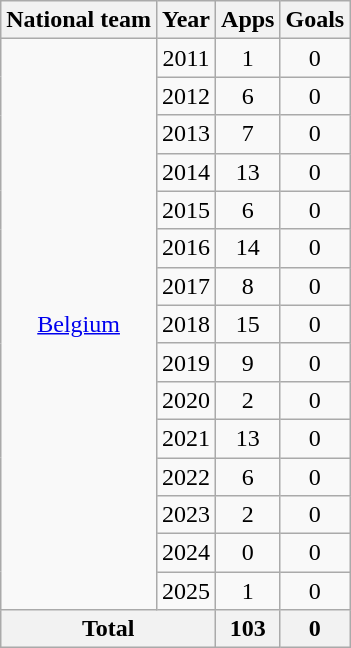<table class="wikitable" style="text-align: center;">
<tr>
<th>National team</th>
<th>Year</th>
<th>Apps</th>
<th>Goals</th>
</tr>
<tr>
<td rowspan="15"><a href='#'>Belgium</a></td>
<td>2011</td>
<td>1</td>
<td>0</td>
</tr>
<tr>
<td>2012</td>
<td>6</td>
<td>0</td>
</tr>
<tr>
<td>2013</td>
<td>7</td>
<td>0</td>
</tr>
<tr>
<td>2014</td>
<td>13</td>
<td>0</td>
</tr>
<tr>
<td>2015</td>
<td>6</td>
<td>0</td>
</tr>
<tr>
<td>2016</td>
<td>14</td>
<td>0</td>
</tr>
<tr>
<td>2017</td>
<td>8</td>
<td>0</td>
</tr>
<tr>
<td>2018</td>
<td>15</td>
<td>0</td>
</tr>
<tr>
<td>2019</td>
<td>9</td>
<td>0</td>
</tr>
<tr>
<td>2020</td>
<td>2</td>
<td>0</td>
</tr>
<tr>
<td>2021</td>
<td>13</td>
<td>0</td>
</tr>
<tr>
<td>2022</td>
<td>6</td>
<td>0</td>
</tr>
<tr>
<td>2023</td>
<td>2</td>
<td>0</td>
</tr>
<tr>
<td>2024</td>
<td>0</td>
<td>0</td>
</tr>
<tr>
<td>2025</td>
<td>1</td>
<td>0</td>
</tr>
<tr>
<th colspan="2">Total</th>
<th>103</th>
<th>0</th>
</tr>
</table>
